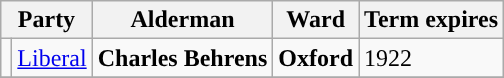<table class="wikitable">
<tr>
<th colspan="2">Party</th>
<th>Alderman</th>
<th>Ward</th>
<th>Term expires</th>
</tr>
<tr>
<td style="background-color:"></td>
<td><a href='#'>Liberal</a></td>
<td><strong>Charles Behrens</strong></td>
<td><strong>Oxford</strong></td>
<td>1922</td>
</tr>
<tr>
</tr>
</table>
